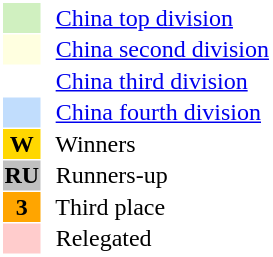<table style="border: 1px solid #ffffff; background-color: #ffffff" cellspacing="1" cellpadding="1">
<tr>
<td bgcolor="#D0F0C0" width="20"></td>
<td bgcolor="#ffffff" align="left">  <a href='#'>China top division</a></td>
</tr>
<tr>
<td bgcolor="#FFFFE0" width="20"></td>
<td bgcolor="#ffffff" align="left">  <a href='#'>China second division</a></td>
</tr>
<tr>
<th bgcolor="#ffffff" width="20"></th>
<td bgcolor="#ffffff" align="left">  <a href='#'>China third division</a></td>
</tr>
<tr>
<th bgcolor="#c1ddfd" width="20"></th>
<td bgcolor="#ffffff" align="left">  <a href='#'>China fourth division</a></td>
</tr>
<tr>
<th bgcolor="#FFD700" width="20">W</th>
<td bgcolor="#ffffff" align="left">  Winners</td>
</tr>
<tr>
<th bgcolor="#C0C0C0" width="20">RU</th>
<td bgcolor="#ffffff" align="left">  Runners-up</td>
</tr>
<tr>
<th bgcolor="#FFA500" width="20">3</th>
<td bgcolor="#ffffff" align="left">  Third place</td>
</tr>
<tr>
<th bgcolor="#ffcccc" width="20"></th>
<td bgcolor="#ffffff" align="left">  Relegated</td>
</tr>
</table>
